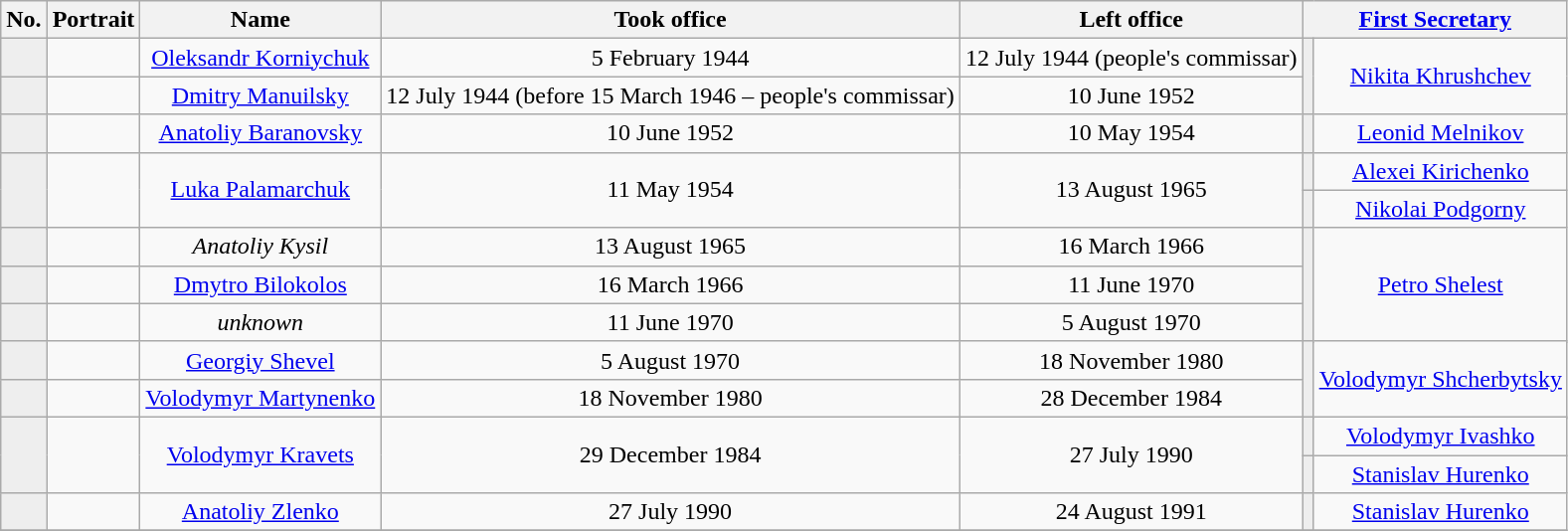<table class="wikitable" style="text-align:center; font-size:100%;">
<tr>
<th>No.</th>
<th>Portrait</th>
<th>Name</th>
<th>Took office</th>
<th>Left office</th>
<th colspan="2"><a href='#'>First Secretary</a></th>
</tr>
<tr>
<th style="background: #EEEEEE;"></th>
<td></td>
<td><a href='#'>Oleksandr Korniychuk</a></td>
<td>5 February 1944</td>
<td>12 July 1944 (people's commissar)</td>
<td rowspan=2 style="background:#EEEEEE;"></td>
<td rowspan=2><a href='#'>Nikita Khrushchev</a></td>
</tr>
<tr>
<th style="background: #EEEEEE;"></th>
<td></td>
<td><a href='#'>Dmitry Manuilsky</a></td>
<td>12 July 1944 (before 15 March 1946 – people's commissar)</td>
<td>10 June 1952</td>
</tr>
<tr>
<th style="background: #EEEEEE;"></th>
<td></td>
<td><a href='#'>Anatoliy Baranovsky</a></td>
<td>10 June 1952</td>
<td>10 May 1954</td>
<td rowspan=1 style="background:#EEEEEE;"></td>
<td rowspan=1><a href='#'>Leonid Melnikov</a></td>
</tr>
<tr>
<th rowspan=3 style="background: #EEEEEE;"></th>
<td rowspan=3></td>
<td rowspan=3><a href='#'>Luka Palamarchuk</a></td>
<td rowspan=3>11 May 1954</td>
<td rowspan=3>13 August 1965</td>
<td rowspan=1 style="background:#EEEEEE;"></td>
<td rowspan=1><a href='#'>Alexei Kirichenko</a></td>
</tr>
<tr>
<td rowspan=1 style="background:#EEEEEE;"></td>
<td rowspan=1><a href='#'>Nikolai Podgorny</a></td>
</tr>
<tr>
<td rowspan=5 style="background:#EEEEEE;"></td>
<td rowspan=5><a href='#'>Petro Shelest</a></td>
</tr>
<tr>
<th style="background: #EEEEEE;"></th>
<td></td>
<td><em>Anatoliy Kysil</em></td>
<td>13 August 1965</td>
<td>16 March 1966</td>
</tr>
<tr>
<th style="background: #EEEEEE;"></th>
<td></td>
<td><a href='#'>Dmytro Bilokolos</a></td>
<td>16 March 1966</td>
<td>11 June 1970</td>
</tr>
<tr>
<th style="background: #EEEEEE;"></th>
<td></td>
<td><em>unknown</em></td>
<td>11 June 1970</td>
<td>5 August 1970</td>
</tr>
<tr>
<th rowspan=2 style="background: #EEEEEE;"></th>
<td rowspan=2></td>
<td rowspan=2><a href='#'>Georgiy Shevel</a></td>
<td rowspan=2>5 August 1970</td>
<td rowspan=2>18 November 1980</td>
</tr>
<tr>
<td rowspan=3 style="background:#EEEEEE;"></td>
<td rowspan=3><a href='#'>Volodymyr Shcherbytsky</a></td>
</tr>
<tr>
<th style="background: #EEEEEE;"></th>
<td></td>
<td><a href='#'>Volodymyr Martynenko</a></td>
<td>18 November 1980</td>
<td>28 December 1984</td>
</tr>
<tr>
<th style="background: #EEEEEE;" rowspan=3></th>
<td rowspan=3></td>
<td rowspan=3><a href='#'>Volodymyr Kravets</a></td>
<td rowspan=3>29 December 1984</td>
<td rowspan=3>27 July 1990</td>
</tr>
<tr>
<td rowspan=1 style="background:#EEEEEE;"></td>
<td rowspan=1><a href='#'>Volodymyr Ivashko</a></td>
</tr>
<tr>
<td rowspan=1 style="background:#EEEEEE;"></td>
<td rowspan=1><a href='#'>Stanislav Hurenko</a></td>
</tr>
<tr>
<th style="background: #EEEEEE;"></th>
<td></td>
<td><a href='#'>Anatoliy Zlenko</a></td>
<td>27 July 1990</td>
<td>24 August 1991</td>
<td rowspan=1 style="background:#EEEEEE;"></td>
<td rowspan=1><a href='#'>Stanislav Hurenko</a></td>
</tr>
<tr>
</tr>
</table>
